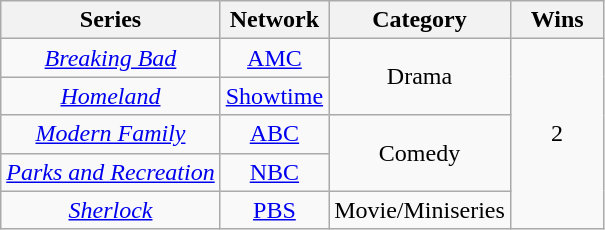<table class="wikitable" rowspan="2" style="text-align:center;" background: #f6e39c;>
<tr>
<th scope="col" style="text-align:center;">Series</th>
<th scope="col" style="text-align:center;">Network</th>
<th scope="col" style="text-align:center;">Category</th>
<th scope="col" style="width:55px;">Wins</th>
</tr>
<tr>
<td><em><a href='#'>Breaking Bad</a></em></td>
<td><a href='#'>AMC</a></td>
<td rowspan="2">Drama</td>
<td rowspan="5" style="text-align:center">2</td>
</tr>
<tr>
<td><em><a href='#'>Homeland</a></em></td>
<td><a href='#'>Showtime</a></td>
</tr>
<tr>
<td><em><a href='#'>Modern Family</a></em></td>
<td><a href='#'>ABC</a></td>
<td rowspan="2">Comedy</td>
</tr>
<tr>
<td><em><a href='#'>Parks and Recreation</a></em></td>
<td><a href='#'>NBC</a></td>
</tr>
<tr>
<td><em><a href='#'>Sherlock</a></em></td>
<td><a href='#'>PBS</a></td>
<td>Movie/Miniseries</td>
</tr>
</table>
